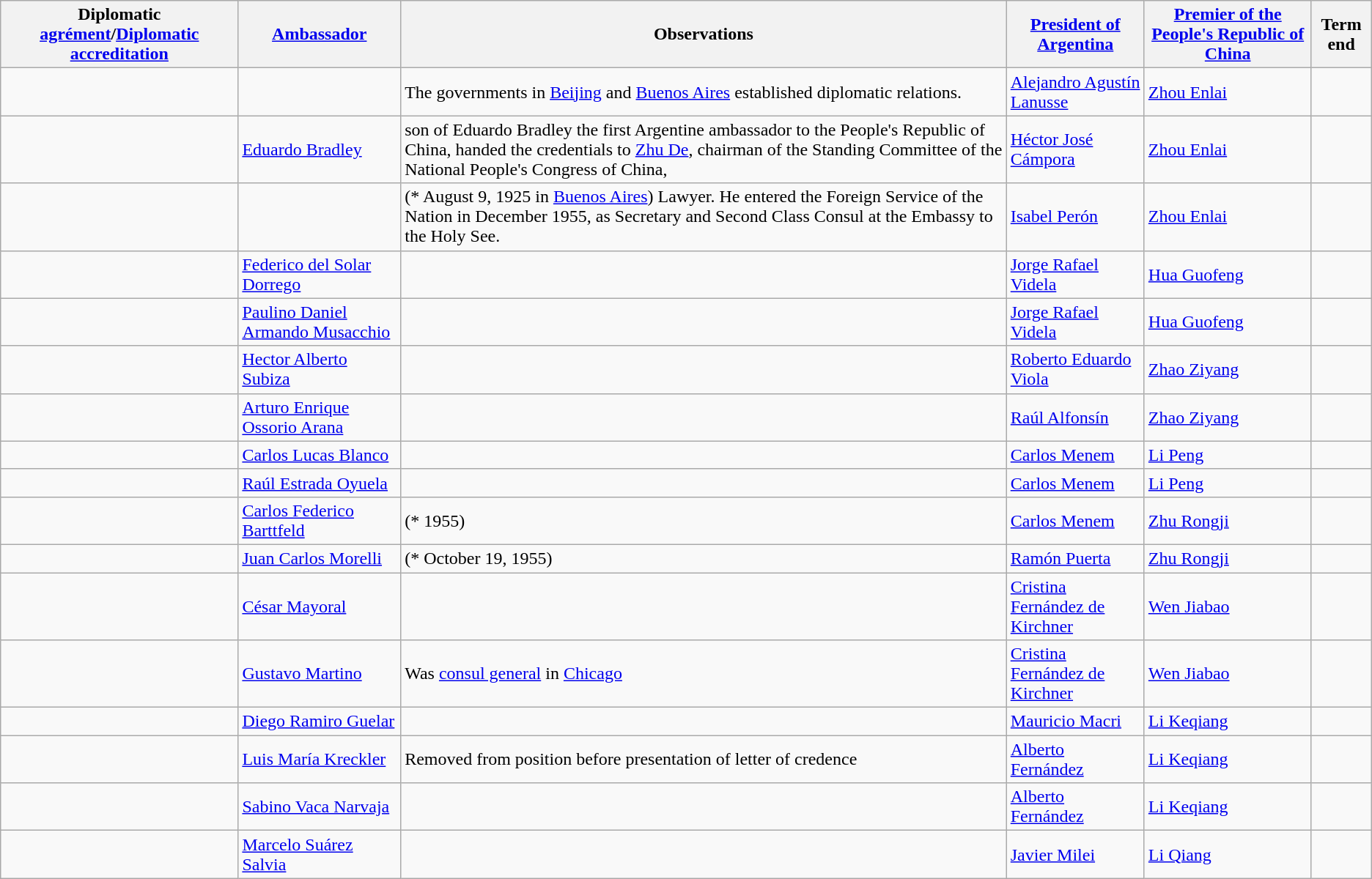<table class="wikitable sortable">
<tr>
<th>Diplomatic <a href='#'>agrément</a>/<a href='#'>Diplomatic accreditation</a></th>
<th><a href='#'>Ambassador</a></th>
<th>Observations</th>
<th><a href='#'>President of Argentina</a></th>
<th><a href='#'>Premier of the People's Republic of China</a></th>
<th>Term end</th>
</tr>
<tr>
<td></td>
<td></td>
<td>The governments in <a href='#'>Beijing</a> and <a href='#'>Buenos Aires</a> established diplomatic relations.</td>
<td><a href='#'>Alejandro Agustín Lanusse</a></td>
<td><a href='#'>Zhou Enlai</a></td>
<td></td>
</tr>
<tr>
<td></td>
<td><a href='#'>Eduardo Bradley</a></td>
<td>son of Eduardo Bradley the first Argentine ambassador to the People's Republic of China, handed the credentials to <a href='#'>Zhu De</a>, chairman of the Standing Committee of the National People's Congress of China,</td>
<td><a href='#'>Héctor José Cámpora</a></td>
<td><a href='#'>Zhou Enlai</a></td>
<td></td>
</tr>
<tr>
<td></td>
<td></td>
<td>(* August 9, 1925 in <a href='#'>Buenos Aires</a>) Lawyer. He entered the Foreign Service of the Nation in December 1955, as Secretary and Second Class Consul at the Embassy to the Holy See.</td>
<td><a href='#'>Isabel Perón</a></td>
<td><a href='#'>Zhou Enlai</a></td>
<td></td>
</tr>
<tr>
<td></td>
<td><a href='#'>Federico del Solar Dorrego</a></td>
<td></td>
<td><a href='#'>Jorge Rafael Videla</a></td>
<td><a href='#'>Hua Guofeng</a></td>
<td></td>
</tr>
<tr>
<td></td>
<td><a href='#'>Paulino Daniel Armando Musacchio</a></td>
<td></td>
<td><a href='#'>Jorge Rafael Videla</a></td>
<td><a href='#'>Hua Guofeng</a></td>
<td></td>
</tr>
<tr>
<td></td>
<td><a href='#'>Hector Alberto Subiza</a></td>
<td></td>
<td><a href='#'>Roberto Eduardo Viola</a></td>
<td><a href='#'>Zhao Ziyang</a></td>
<td></td>
</tr>
<tr>
<td></td>
<td><a href='#'>Arturo Enrique Ossorio Arana</a></td>
<td></td>
<td><a href='#'>Raúl Alfonsín</a></td>
<td><a href='#'>Zhao Ziyang</a></td>
<td></td>
</tr>
<tr>
<td></td>
<td><a href='#'>Carlos Lucas Blanco</a></td>
<td></td>
<td><a href='#'>Carlos Menem</a></td>
<td><a href='#'>Li Peng</a></td>
<td></td>
</tr>
<tr>
<td></td>
<td><a href='#'>Raúl Estrada Oyuela</a></td>
<td></td>
<td><a href='#'>Carlos Menem </a></td>
<td><a href='#'>Li Peng</a></td>
<td></td>
</tr>
<tr>
<td></td>
<td><a href='#'>Carlos Federico Barttfeld</a></td>
<td>(* 1955)</td>
<td><a href='#'>Carlos Menem</a></td>
<td><a href='#'>Zhu Rongji</a></td>
<td></td>
</tr>
<tr>
<td></td>
<td><a href='#'>Juan Carlos Morelli</a></td>
<td>(* October 19, 1955)</td>
<td><a href='#'>Ramón Puerta</a></td>
<td><a href='#'>Zhu Rongji</a></td>
<td></td>
</tr>
<tr>
<td></td>
<td><a href='#'>César Mayoral</a></td>
<td></td>
<td><a href='#'>Cristina Fernández de Kirchner</a></td>
<td><a href='#'>Wen Jiabao</a></td>
<td></td>
</tr>
<tr>
<td></td>
<td><a href='#'>Gustavo Martino</a></td>
<td>Was <a href='#'>consul general</a> in <a href='#'>Chicago</a></td>
<td><a href='#'>Cristina Fernández de Kirchner</a></td>
<td><a href='#'>Wen Jiabao</a></td>
<td></td>
</tr>
<tr>
<td></td>
<td><a href='#'>Diego Ramiro Guelar</a></td>
<td></td>
<td><a href='#'>Mauricio Macri</a></td>
<td><a href='#'>Li Keqiang</a></td>
<td></td>
</tr>
<tr>
<td></td>
<td><a href='#'>Luis María Kreckler</a></td>
<td>Removed from position before presentation of letter of credence</td>
<td><a href='#'>Alberto Fernández</a></td>
<td><a href='#'>Li Keqiang</a></td>
<td></td>
</tr>
<tr>
<td></td>
<td><a href='#'>Sabino Vaca Narvaja</a></td>
<td></td>
<td><a href='#'>Alberto Fernández</a></td>
<td><a href='#'>Li Keqiang</a></td>
<td></td>
</tr>
<tr>
<td></td>
<td><a href='#'>Marcelo Suárez Salvia</a></td>
<td></td>
<td><a href='#'>Javier Milei</a></td>
<td><a href='#'>Li Qiang</a></td>
<td></td>
</tr>
</table>
